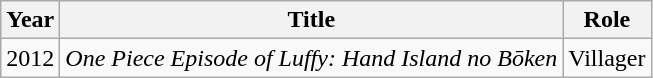<table class="wikitable">
<tr>
<th>Year</th>
<th>Title</th>
<th>Role</th>
</tr>
<tr>
<td>2012</td>
<td><em>One Piece Episode of Luffy: Hand Island no Bōken</em></td>
<td>Villager</td>
</tr>
</table>
